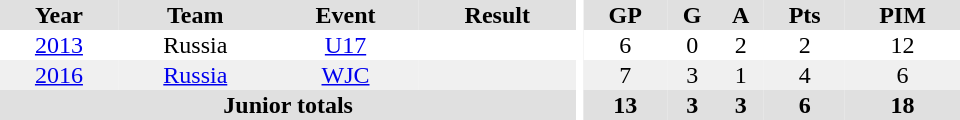<table border="0" cellpadding="1" cellspacing="0" ID="Table3" style="text-align:center; width:40em">
<tr ALIGN="center" bgcolor="#e0e0e0">
<th>Year</th>
<th>Team</th>
<th>Event</th>
<th>Result</th>
<th rowspan="99" bgcolor="#ffffff"></th>
<th>GP</th>
<th>G</th>
<th>A</th>
<th>Pts</th>
<th>PIM</th>
</tr>
<tr>
<td><a href='#'>2013</a></td>
<td>Russia</td>
<td><a href='#'>U17</a></td>
<td></td>
<td>6</td>
<td>0</td>
<td>2</td>
<td>2</td>
<td>12</td>
</tr>
<tr bgcolor="#f0f0f0">
<td><a href='#'>2016</a></td>
<td><a href='#'>Russia</a></td>
<td><a href='#'>WJC</a></td>
<td></td>
<td>7</td>
<td>3</td>
<td>1</td>
<td>4</td>
<td>6</td>
</tr>
<tr bgcolor="#e0e0e0">
<th colspan="4">Junior totals</th>
<th>13</th>
<th>3</th>
<th>3</th>
<th>6</th>
<th>18</th>
</tr>
</table>
